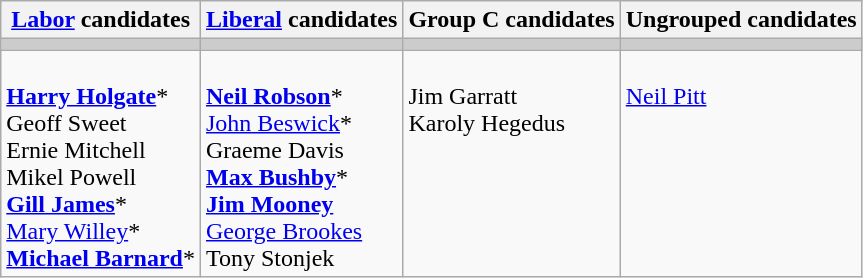<table class="wikitable">
<tr>
<th><a href='#'>Labor</a> candidates</th>
<th><a href='#'>Liberal</a> candidates</th>
<th>Group C candidates</th>
<th>Ungrouped candidates</th>
</tr>
<tr bgcolor="#cccccc">
<td></td>
<td></td>
<td></td>
<td></td>
</tr>
<tr>
<td><br><strong><a href='#'>Harry Holgate</a></strong>*<br>
Geoff Sweet<br>
Ernie Mitchell<br>
Mikel Powell<br>
<strong><a href='#'>Gill James</a></strong>*<br>
<a href='#'>Mary Willey</a>*<br>
<strong><a href='#'>Michael Barnard</a></strong>*</td>
<td><br><strong><a href='#'>Neil Robson</a></strong>*<br>
<a href='#'>John Beswick</a>*<br>
Graeme Davis<br>
<strong><a href='#'>Max Bushby</a></strong>*<br>
<strong><a href='#'>Jim Mooney</a></strong><br>
<a href='#'>George Brookes</a><br>
Tony Stonjek</td>
<td valign=top><br>Jim Garratt<br>
Karoly Hegedus</td>
<td valign=top><br><a href='#'>Neil Pitt</a></td>
</tr>
</table>
